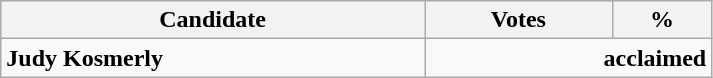<table style="width:475px;" class="wikitable">
<tr>
<th align="center">Candidate</th>
<th align="center">Votes</th>
<th align="center">%</th>
</tr>
<tr>
<td align="left"><strong>Judy Kosmerly</strong></td>
<td align="right" colspan="2"><strong>acclaimed</strong></td>
</tr>
</table>
